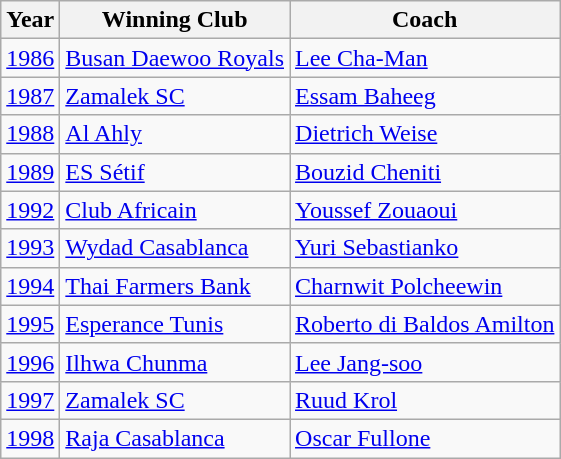<table class="wikitable sortable">
<tr>
<th>Year</th>
<th>Winning Club</th>
<th>Coach</th>
</tr>
<tr>
<td align=center><a href='#'>1986</a></td>
<td> <a href='#'>Busan Daewoo Royals</a></td>
<td> <a href='#'>Lee Cha-Man</a></td>
</tr>
<tr>
<td align=center><a href='#'>1987</a></td>
<td> <a href='#'>Zamalek SC</a></td>
<td> <a href='#'>Essam Baheeg</a></td>
</tr>
<tr>
<td align=center><a href='#'>1988</a></td>
<td> <a href='#'>Al Ahly</a></td>
<td> <a href='#'>Dietrich Weise</a></td>
</tr>
<tr>
<td align=center><a href='#'>1989</a></td>
<td> <a href='#'>ES Sétif</a></td>
<td> <a href='#'>Bouzid Cheniti</a></td>
</tr>
<tr>
<td align=center><a href='#'>1992</a></td>
<td> <a href='#'>Club Africain</a></td>
<td> <a href='#'>Youssef Zouaoui</a></td>
</tr>
<tr>
<td align=center><a href='#'>1993</a></td>
<td> <a href='#'>Wydad Casablanca</a></td>
<td> <a href='#'>Yuri Sebastianko</a></td>
</tr>
<tr>
<td align=center><a href='#'>1994</a></td>
<td> <a href='#'>Thai Farmers Bank</a></td>
<td> <a href='#'>Charnwit Polcheewin</a></td>
</tr>
<tr>
<td align=center><a href='#'>1995</a></td>
<td> <a href='#'>Esperance Tunis</a></td>
<td> <a href='#'>Roberto di Baldos Amilton</a></td>
</tr>
<tr>
<td align=center><a href='#'>1996</a></td>
<td> <a href='#'>Ilhwa Chunma</a></td>
<td> <a href='#'>Lee Jang-soo</a></td>
</tr>
<tr>
<td align=center><a href='#'>1997</a></td>
<td> <a href='#'>Zamalek SC</a></td>
<td> <a href='#'>Ruud Krol</a></td>
</tr>
<tr>
<td align=center><a href='#'>1998</a></td>
<td> <a href='#'>Raja Casablanca</a></td>
<td> <a href='#'>Oscar Fullone</a></td>
</tr>
</table>
